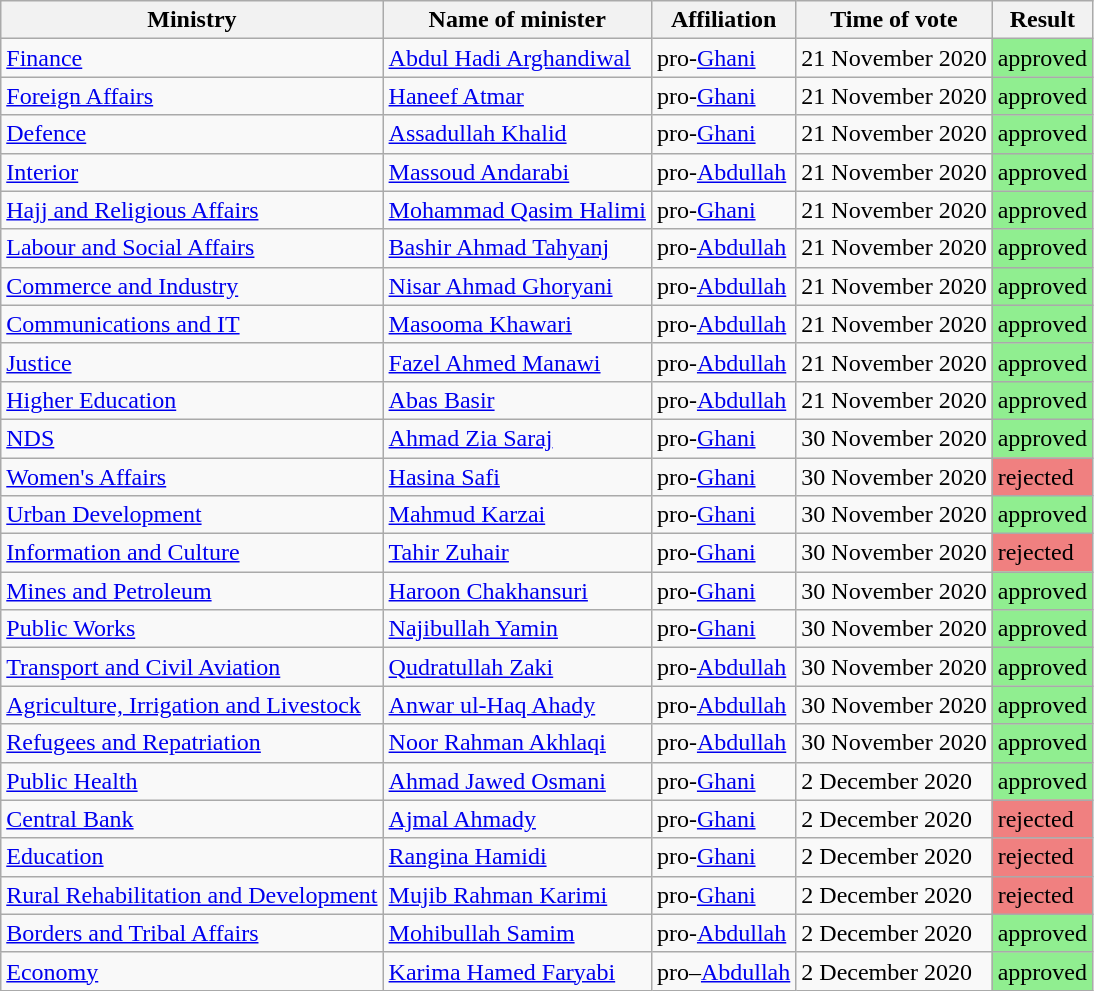<table class="wikitable sortable">
<tr>
<th><strong>Ministry</strong></th>
<th><strong>Name of minister</strong></th>
<th><strong>Affiliation</strong></th>
<th><strong>Time of vote</strong></th>
<th><strong>Result</strong></th>
</tr>
<tr>
<td><a href='#'>Finance</a></td>
<td><a href='#'>Abdul Hadi Arghandiwal</a></td>
<td>pro-<a href='#'>Ghani</a></td>
<td>21 November 2020</td>
<td bgcolor=#90EE90>approved</td>
</tr>
<tr>
<td><a href='#'>Foreign Affairs</a></td>
<td><a href='#'>Haneef Atmar</a></td>
<td>pro-<a href='#'>Ghani</a></td>
<td>21 November 2020</td>
<td bgcolor=#90EE90>approved</td>
</tr>
<tr>
<td><a href='#'>Defence</a></td>
<td><a href='#'>Assadullah Khalid</a></td>
<td>pro-<a href='#'>Ghani</a></td>
<td>21 November 2020</td>
<td bgcolor=#90EE90>approved</td>
</tr>
<tr>
<td><a href='#'>Interior</a></td>
<td><a href='#'>Massoud Andarabi</a></td>
<td>pro-<a href='#'>Abdullah</a></td>
<td>21 November 2020</td>
<td bgcolor=#90EE90>approved</td>
</tr>
<tr>
<td><a href='#'>Hajj and Religious Affairs</a></td>
<td><a href='#'>Mohammad Qasim Halimi</a></td>
<td>pro-<a href='#'>Ghani</a></td>
<td>21 November 2020</td>
<td bgcolor=#90EE90>approved</td>
</tr>
<tr>
<td><a href='#'>Labour and Social Affairs</a></td>
<td><a href='#'>Bashir Ahmad Tahyanj</a></td>
<td>pro-<a href='#'>Abdullah</a></td>
<td>21 November 2020</td>
<td bgcolor=#90EE90>approved</td>
</tr>
<tr>
<td><a href='#'>Commerce and Industry</a></td>
<td><a href='#'>Nisar Ahmad Ghoryani</a></td>
<td>pro-<a href='#'>Abdullah</a></td>
<td>21 November 2020</td>
<td bgcolor=#90EE90>approved</td>
</tr>
<tr>
<td><a href='#'>Communications and IT</a></td>
<td><a href='#'>Masooma Khawari</a></td>
<td>pro-<a href='#'>Abdullah</a></td>
<td>21 November 2020</td>
<td bgcolor=#90EE90>approved</td>
</tr>
<tr>
<td><a href='#'>Justice</a></td>
<td><a href='#'>Fazel Ahmed Manawi</a></td>
<td>pro-<a href='#'>Abdullah</a></td>
<td>21 November 2020</td>
<td bgcolor=#90EE90>approved</td>
</tr>
<tr>
<td><a href='#'>Higher Education</a></td>
<td><a href='#'>Abas Basir</a></td>
<td>pro-<a href='#'>Abdullah</a></td>
<td>21 November 2020</td>
<td bgcolor=#90EE90>approved</td>
</tr>
<tr>
<td><a href='#'>NDS</a></td>
<td><a href='#'>Ahmad Zia Saraj</a></td>
<td>pro-<a href='#'>Ghani</a></td>
<td>30 November 2020</td>
<td bgcolor=#90EE90>approved</td>
</tr>
<tr>
<td><a href='#'>Women's Affairs</a></td>
<td><a href='#'>Hasina Safi</a></td>
<td>pro-<a href='#'>Ghani</a></td>
<td>30 November 2020</td>
<td bgcolor=#F08080>rejected</td>
</tr>
<tr>
<td><a href='#'>Urban Development</a></td>
<td><a href='#'>Mahmud Karzai</a></td>
<td>pro-<a href='#'>Ghani</a></td>
<td>30 November 2020</td>
<td bgcolor=#90EE90>approved</td>
</tr>
<tr>
<td><a href='#'>Information and Culture</a></td>
<td><a href='#'>Tahir Zuhair</a></td>
<td>pro-<a href='#'>Ghani</a></td>
<td>30 November 2020</td>
<td bgcolor=#F08080>rejected</td>
</tr>
<tr>
<td><a href='#'>Mines and Petroleum</a></td>
<td><a href='#'>Haroon Chakhansuri</a></td>
<td>pro-<a href='#'>Ghani</a></td>
<td>30 November 2020</td>
<td bgcolor=#90EE90>approved</td>
</tr>
<tr>
<td><a href='#'>Public Works</a></td>
<td><a href='#'>Najibullah Yamin</a></td>
<td>pro-<a href='#'>Ghani</a></td>
<td>30 November 2020</td>
<td bgcolor=#90EE90>approved</td>
</tr>
<tr>
<td><a href='#'>Transport and Civil Aviation</a></td>
<td><a href='#'>Qudratullah Zaki</a></td>
<td>pro-<a href='#'>Abdullah</a></td>
<td>30 November 2020</td>
<td bgcolor=#90EE90>approved</td>
</tr>
<tr>
<td><a href='#'>Agriculture, Irrigation and Livestock</a></td>
<td><a href='#'>Anwar ul-Haq Ahady</a></td>
<td>pro-<a href='#'>Abdullah</a></td>
<td>30 November 2020</td>
<td bgcolor=#90EE90>approved</td>
</tr>
<tr>
<td><a href='#'>Refugees and Repatriation</a></td>
<td><a href='#'>Noor Rahman Akhlaqi</a></td>
<td>pro-<a href='#'>Abdullah</a></td>
<td>30 November 2020</td>
<td bgcolor=#90EE90>approved</td>
</tr>
<tr>
<td><a href='#'>Public Health</a></td>
<td><a href='#'>Ahmad Jawed Osmani</a></td>
<td>pro-<a href='#'>Ghani</a></td>
<td>2 December 2020</td>
<td bgcolor=#90EE90>approved</td>
</tr>
<tr>
<td><a href='#'>Central Bank</a></td>
<td><a href='#'>Ajmal Ahmady</a></td>
<td>pro-<a href='#'>Ghani</a></td>
<td>2 December 2020</td>
<td bgcolor=#F08080>rejected</td>
</tr>
<tr>
<td><a href='#'>Education</a></td>
<td><a href='#'>Rangina Hamidi</a></td>
<td>pro-<a href='#'>Ghani</a></td>
<td>2 December 2020</td>
<td bgcolor=#F08080>rejected</td>
</tr>
<tr>
<td><a href='#'>Rural Rehabilitation and Development</a></td>
<td><a href='#'>Mujib Rahman Karimi</a></td>
<td>pro-<a href='#'>Ghani</a></td>
<td>2 December 2020</td>
<td bgcolor=#F08080>rejected</td>
</tr>
<tr>
<td><a href='#'>Borders and Tribal Affairs</a></td>
<td><a href='#'>Mohibullah Samim</a></td>
<td>pro-<a href='#'>Abdullah</a></td>
<td>2 December 2020</td>
<td bgcolor=#90EE90>approved</td>
</tr>
<tr>
<td><a href='#'>Economy</a></td>
<td><a href='#'>Karima Hamed Faryabi</a></td>
<td>pro–<a href='#'>Abdullah</a></td>
<td>2 December 2020</td>
<td bgcolor=#90EE90>approved</td>
</tr>
</table>
